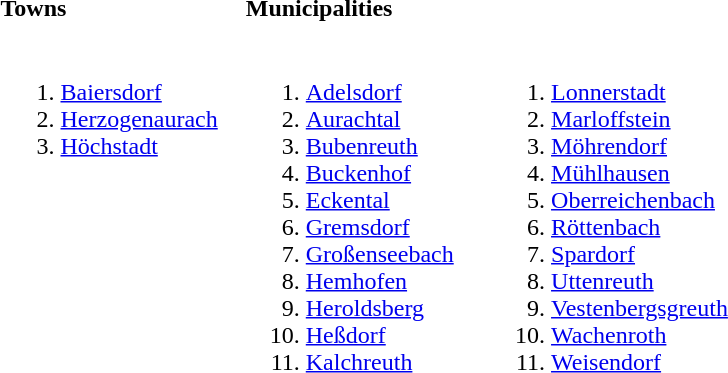<table>
<tr>
<th align=left width=33%>Towns</th>
<th align=left width=33%>Municipalities</th>
<th align=left width=33%></th>
</tr>
<tr valign=top>
<td><br><ol><li><a href='#'>Baiersdorf</a></li><li><a href='#'>Herzogenaurach</a></li><li><a href='#'>Höchstadt</a></li></ol></td>
<td><br><ol><li><a href='#'>Adelsdorf</a></li><li><a href='#'>Aurachtal</a></li><li><a href='#'>Bubenreuth</a></li><li><a href='#'>Buckenhof</a></li><li><a href='#'>Eckental</a></li><li><a href='#'>Gremsdorf</a></li><li><a href='#'>Großenseebach</a></li><li><a href='#'>Hemhofen</a></li><li><a href='#'>Heroldsberg</a></li><li><a href='#'>Heßdorf</a></li><li><a href='#'>Kalchreuth</a></li></ol></td>
<td><br><ol>
<li> <a href='#'>Lonnerstadt</a>
<li> <a href='#'>Marloffstein</a>
<li> <a href='#'>Möhrendorf</a>
<li> <a href='#'>Mühlhausen</a>
<li> <a href='#'>Oberreichenbach</a>
<li> <a href='#'>Röttenbach</a>
<li> <a href='#'>Spardorf</a>
<li> <a href='#'>Uttenreuth</a>
<li> <a href='#'>Vestenbergsgreuth</a>
<li> <a href='#'>Wachenroth</a>
<li> <a href='#'>Weisendorf</a>
</ol></td>
</tr>
</table>
